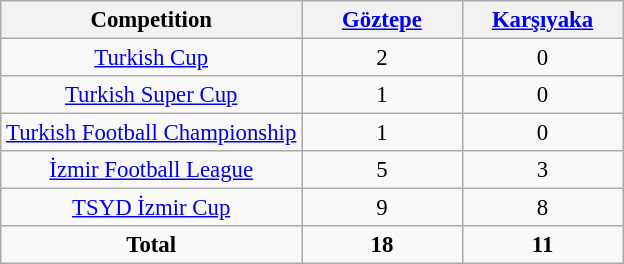<table class="wikitable" style="text-align:center;font-size:95%">
<tr>
<th>Competition</th>
<th width="100"><a href='#'>Göztepe</a></th>
<th width="100"><a href='#'>Karşıyaka</a></th>
</tr>
<tr>
<td><a href='#'>Turkish Cup</a></td>
<td>2</td>
<td>0</td>
</tr>
<tr>
<td><a href='#'>Turkish Super Cup</a></td>
<td>1</td>
<td>0</td>
</tr>
<tr>
<td><a href='#'>Turkish Football Championship</a></td>
<td>1</td>
<td>0</td>
</tr>
<tr>
<td><a href='#'>İzmir Football League</a></td>
<td>5</td>
<td>3</td>
</tr>
<tr>
<td><a href='#'>TSYD İzmir Cup</a></td>
<td>9</td>
<td>8</td>
</tr>
<tr>
<td><strong>Total</strong></td>
<td><strong>18</strong></td>
<td><strong>11</strong></td>
</tr>
</table>
